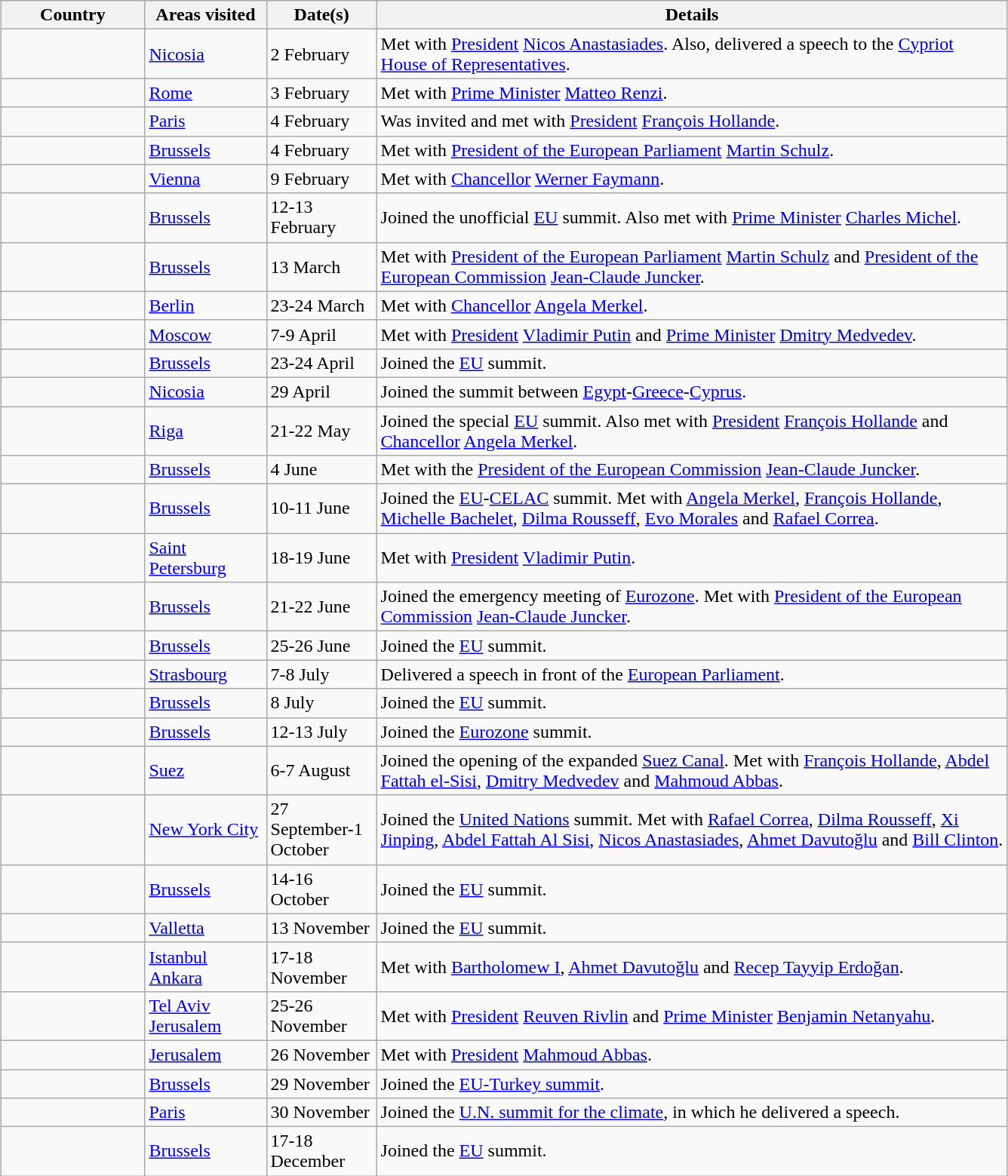<table class="wikitable sortable outercollapse" style="margin: 1em auto 1em auto">
<tr>
<th width="120">Country</th>
<th width="100">Areas visited</th>
<th width="90">Date(s)</th>
<th style="width:550px;" class="unsortable">Details</th>
</tr>
<tr>
<td></td>
<td><a href='#'>Nicosia</a></td>
<td>2 February</td>
<td>Met with <a href='#'>President</a> <a href='#'>Nicos Anastasiades</a>. Also, delivered a speech to the <a href='#'>Cypriot House of Representatives</a>.</td>
</tr>
<tr>
<td></td>
<td><a href='#'>Rome</a></td>
<td>3 February</td>
<td>Met with <a href='#'>Prime Minister</a> <a href='#'>Matteo Renzi</a>.</td>
</tr>
<tr>
<td></td>
<td><a href='#'>Paris</a></td>
<td>4 February</td>
<td>Was invited and met with <a href='#'>President</a> <a href='#'>François Hollande</a>.</td>
</tr>
<tr>
<td></td>
<td><a href='#'>Brussels</a></td>
<td>4 February</td>
<td>Met with <a href='#'>President of the European Parliament</a> <a href='#'>Martin Schulz</a>.</td>
</tr>
<tr>
<td></td>
<td><a href='#'>Vienna</a></td>
<td>9 February</td>
<td>Met with <a href='#'>Chancellor</a> <a href='#'>Werner Faymann</a>.</td>
</tr>
<tr>
<td></td>
<td><a href='#'>Brussels</a></td>
<td>12-13 February</td>
<td>Joined the unofficial <a href='#'>EU</a> summit. Also met with <a href='#'>Prime Minister</a> <a href='#'>Charles Michel</a>.</td>
</tr>
<tr>
<td></td>
<td><a href='#'>Brussels</a></td>
<td>13 March</td>
<td>Met with <a href='#'>President of the European Parliament</a> <a href='#'>Martin Schulz</a> and <a href='#'>President of the European Commission</a> <a href='#'>Jean-Claude Juncker</a>.</td>
</tr>
<tr>
<td></td>
<td><a href='#'>Berlin</a></td>
<td>23-24 March</td>
<td>Met with <a href='#'>Chancellor</a> <a href='#'>Angela Merkel</a>.</td>
</tr>
<tr>
<td></td>
<td><a href='#'>Moscow</a></td>
<td>7-9 April</td>
<td>Met with <a href='#'>President</a> <a href='#'>Vladimir Putin</a> and <a href='#'>Prime Minister</a> <a href='#'>Dmitry Medvedev</a>.</td>
</tr>
<tr>
<td></td>
<td><a href='#'>Brussels</a></td>
<td>23-24 April</td>
<td>Joined the <a href='#'>EU</a> summit.</td>
</tr>
<tr>
<td></td>
<td><a href='#'>Nicosia</a></td>
<td>29 April</td>
<td>Joined the summit between <a href='#'>Egypt</a>-<a href='#'>Greece</a>-<a href='#'>Cyprus</a>.</td>
</tr>
<tr>
<td></td>
<td><a href='#'>Riga</a></td>
<td>21-22 May</td>
<td>Joined the special <a href='#'>EU</a> summit. Also met with <a href='#'>President</a> <a href='#'>François Hollande</a> and <a href='#'>Chancellor</a> <a href='#'>Angela Merkel</a>.</td>
</tr>
<tr>
<td></td>
<td><a href='#'>Brussels</a></td>
<td>4 June</td>
<td>Met with the <a href='#'>President of the European Commission</a> <a href='#'>Jean-Claude Juncker</a>.</td>
</tr>
<tr>
<td></td>
<td><a href='#'>Brussels</a></td>
<td>10-11 June</td>
<td>Joined the <a href='#'>EU</a>-<a href='#'>CELAC</a> summit. Met with <a href='#'>Angela Merkel</a>, <a href='#'>François Hollande</a>, <a href='#'>Michelle Bachelet</a>, <a href='#'>Dilma Rousseff</a>, <a href='#'>Evo Morales</a> and <a href='#'>Rafael Correa</a>.</td>
</tr>
<tr>
<td></td>
<td><a href='#'>Saint Petersburg</a></td>
<td>18-19 June</td>
<td>Met with <a href='#'>President</a> <a href='#'>Vladimir Putin</a>.</td>
</tr>
<tr>
<td></td>
<td><a href='#'>Brussels</a></td>
<td>21-22 June</td>
<td>Joined the emergency meeting of <a href='#'>Eurozone</a>. Met with <a href='#'>President of the European Commission</a> <a href='#'>Jean-Claude Juncker</a>.</td>
</tr>
<tr>
<td></td>
<td><a href='#'>Brussels</a></td>
<td>25-26 June</td>
<td>Joined the <a href='#'>EU</a> summit.</td>
</tr>
<tr>
<td></td>
<td><a href='#'>Strasbourg</a></td>
<td>7-8 July</td>
<td>Delivered a speech in front of the <a href='#'>European Parliament</a>.</td>
</tr>
<tr>
<td></td>
<td><a href='#'>Brussels</a></td>
<td>8 July</td>
<td>Joined the <a href='#'>EU</a> summit.</td>
</tr>
<tr>
<td></td>
<td><a href='#'>Brussels</a></td>
<td>12-13 July</td>
<td>Joined the <a href='#'>Eurozone</a> summit.</td>
</tr>
<tr>
<td></td>
<td><a href='#'>Suez</a></td>
<td>6-7 August</td>
<td>Joined the opening of the expanded <a href='#'>Suez Canal</a>. Met with <a href='#'>François Hollande</a>, <a href='#'>Abdel Fattah el-Sisi</a>, <a href='#'>Dmitry Medvedev</a> and <a href='#'>Mahmoud Abbas</a>.</td>
</tr>
<tr>
<td></td>
<td><a href='#'>New York City</a></td>
<td>27 September-1 October</td>
<td>Joined the <a href='#'>United Nations</a> summit. Met with <a href='#'>Rafael Correa</a>, <a href='#'>Dilma Rousseff</a>, <a href='#'>Xi Jinping</a>, <a href='#'>Abdel Fattah Al Sisi</a>, <a href='#'>Nicos Anastasiades</a>, <a href='#'>Ahmet Davutoğlu</a> and <a href='#'>Bill Clinton</a>.</td>
</tr>
<tr>
<td></td>
<td><a href='#'>Brussels</a></td>
<td>14-16 October</td>
<td>Joined the <a href='#'>EU</a> summit.</td>
</tr>
<tr>
<td></td>
<td><a href='#'>Valletta</a></td>
<td>13 November</td>
<td>Joined the <a href='#'>EU</a> summit.</td>
</tr>
<tr>
<td></td>
<td><a href='#'>Istanbul</a><br><a href='#'>Ankara</a></td>
<td>17-18 November</td>
<td>Met with <a href='#'>Bartholomew I</a>, <a href='#'>Ahmet Davutoğlu</a> and <a href='#'>Recep Tayyip Erdoğan</a>.</td>
</tr>
<tr>
<td></td>
<td><a href='#'>Tel Aviv</a> <a href='#'>Jerusalem</a></td>
<td>25-26 November</td>
<td>Met with <a href='#'>President</a> <a href='#'>Reuven Rivlin</a> and <a href='#'>Prime Minister</a> <a href='#'>Benjamin Netanyahu</a>.</td>
</tr>
<tr>
<td></td>
<td><a href='#'>Jerusalem</a></td>
<td>26 November</td>
<td>Met with <a href='#'>President</a> <a href='#'>Mahmoud Abbas</a>.</td>
</tr>
<tr>
<td></td>
<td><a href='#'>Brussels</a></td>
<td>29 November</td>
<td>Joined the <a href='#'>EU-Turkey summit</a>.</td>
</tr>
<tr>
<td></td>
<td><a href='#'>Paris</a></td>
<td>30 November</td>
<td>Joined the <a href='#'>U.N. summit for the climate</a>, in which he delivered a speech.</td>
</tr>
<tr>
<td></td>
<td><a href='#'>Brussels</a></td>
<td>17-18 December</td>
<td>Joined the <a href='#'>EU</a> summit.</td>
</tr>
</table>
